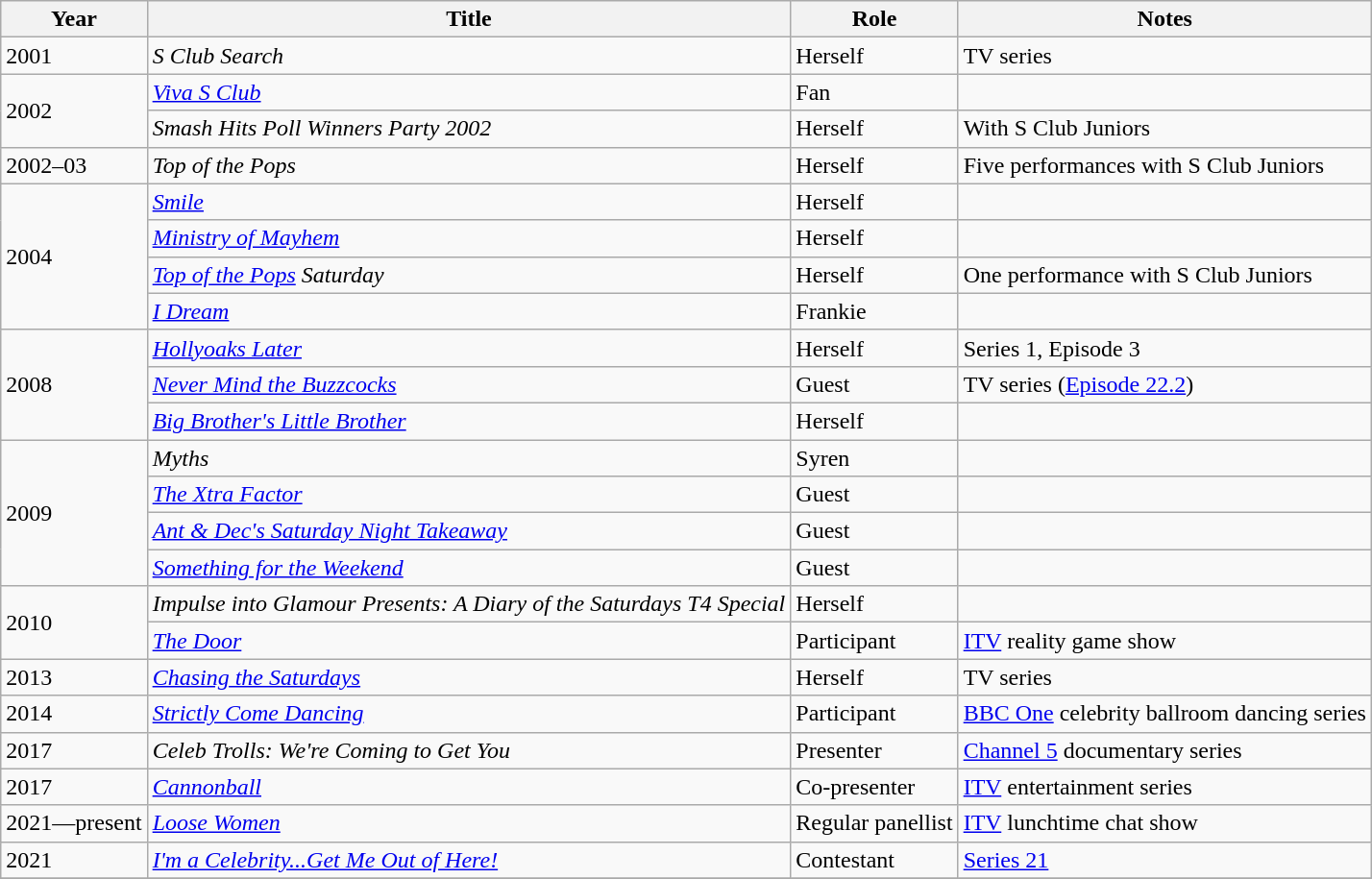<table class="wikitable sortable">
<tr>
<th>Year</th>
<th>Title</th>
<th>Role</th>
<th>Notes</th>
</tr>
<tr>
<td>2001</td>
<td><em>S Club Search</em></td>
<td>Herself</td>
<td>TV series</td>
</tr>
<tr>
<td rowspan=2>2002</td>
<td><em><a href='#'>Viva S Club</a></em></td>
<td>Fan</td>
<td></td>
</tr>
<tr>
<td><em>Smash Hits Poll Winners Party 2002</em></td>
<td>Herself</td>
<td>With S Club Juniors</td>
</tr>
<tr>
<td>2002–03</td>
<td><em>Top of the Pops</em></td>
<td>Herself</td>
<td>Five performances with S Club Juniors</td>
</tr>
<tr>
<td rowspan=4>2004</td>
<td><em><a href='#'>Smile</a></em></td>
<td>Herself</td>
<td></td>
</tr>
<tr>
<td><em><a href='#'>Ministry of Mayhem</a></em></td>
<td>Herself</td>
<td></td>
</tr>
<tr>
<td><em><a href='#'>Top of the Pops</a> Saturday</em></td>
<td>Herself</td>
<td>One performance with S Club Juniors</td>
</tr>
<tr>
<td><em><a href='#'>I Dream</a></em></td>
<td>Frankie</td>
<td></td>
</tr>
<tr>
<td rowspan=3>2008</td>
<td><em><a href='#'>Hollyoaks Later</a></em></td>
<td>Herself</td>
<td>Series 1, Episode 3</td>
</tr>
<tr>
<td><em><a href='#'>Never Mind the Buzzcocks</a></em></td>
<td>Guest</td>
<td>TV series (<a href='#'>Episode 22.2</a>)</td>
</tr>
<tr>
<td><em><a href='#'>Big Brother's Little Brother</a></em></td>
<td>Herself</td>
<td></td>
</tr>
<tr>
<td rowspan=4>2009</td>
<td><em>Myths</em></td>
<td>Syren</td>
<td></td>
</tr>
<tr>
<td><em><a href='#'>The Xtra Factor</a></em></td>
<td>Guest</td>
<td></td>
</tr>
<tr>
<td><em><a href='#'>Ant & Dec's Saturday Night Takeaway</a></em></td>
<td>Guest</td>
<td></td>
</tr>
<tr>
<td><em><a href='#'>Something for the Weekend</a></em></td>
<td>Guest</td>
<td></td>
</tr>
<tr>
<td rowspan=2>2010</td>
<td><em>Impulse into Glamour Presents: A Diary of the Saturdays T4 Special</em></td>
<td>Herself</td>
<td></td>
</tr>
<tr>
<td><em><a href='#'>The Door</a></em></td>
<td>Participant</td>
<td><a href='#'>ITV</a> reality game show</td>
</tr>
<tr>
<td>2013</td>
<td><em><a href='#'>Chasing the Saturdays</a></em></td>
<td>Herself</td>
<td>TV series</td>
</tr>
<tr>
<td>2014</td>
<td><em><a href='#'>Strictly Come Dancing</a></em></td>
<td>Participant</td>
<td><a href='#'>BBC One</a> celebrity ballroom dancing series</td>
</tr>
<tr>
<td>2017</td>
<td><em>Celeb Trolls: We're Coming to Get You</em></td>
<td>Presenter</td>
<td><a href='#'>Channel 5</a> documentary series</td>
</tr>
<tr>
<td>2017</td>
<td><em><a href='#'>Cannonball</a></em></td>
<td>Co-presenter</td>
<td><a href='#'>ITV</a> entertainment series</td>
</tr>
<tr>
<td>2021—present</td>
<td><em><a href='#'>Loose Women</a></em></td>
<td>Regular panellist</td>
<td><a href='#'>ITV</a> lunchtime chat show</td>
</tr>
<tr>
<td>2021</td>
<td><em><a href='#'>I'm a Celebrity...Get Me Out of Here!</a></em></td>
<td>Contestant</td>
<td><a href='#'>Series 21</a></td>
</tr>
<tr>
</tr>
</table>
